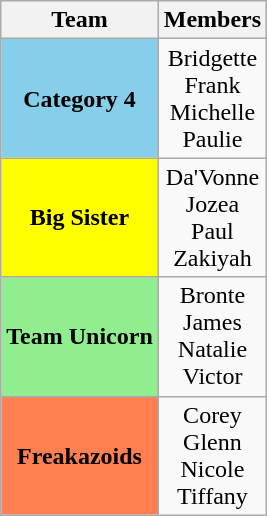<table class="wikitable" style="text-align:center">
<tr>
<th scope="col">Team</th>
<th scope="col">Members</th>
</tr>
<tr>
<th scope="row" style="background:skyblue">Category 4</th>
<td>Bridgette<br>Frank<br>Michelle<br>Paulie</td>
</tr>
<tr>
<th scope="row" style="background:yellow">Big Sister</th>
<td>Da'Vonne<br>Jozea<br>Paul<br>Zakiyah</td>
</tr>
<tr>
<th scope="row" style="background:lightgreen">Team Unicorn</th>
<td>Bronte<br>James<br>Natalie<br>Victor</td>
</tr>
<tr>
<th scope="row" style="background:coral">Freakazoids</th>
<td>Corey<br>Glenn<br>Nicole<br>Tiffany</td>
</tr>
</table>
